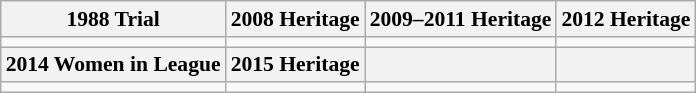<table class="wikitable" style="margin:1em auto; text-align: center; font-size:90%">
<tr>
<th>1988 Trial</th>
<th>2008 Heritage</th>
<th>2009–2011 Heritage</th>
<th>2012 Heritage</th>
</tr>
<tr>
<td></td>
<td></td>
<td></td>
<td></td>
</tr>
<tr>
<th>2014 Women in League</th>
<th>2015 Heritage</th>
<th></th>
<th></th>
</tr>
<tr>
<td></td>
<td></td>
<td></td>
<td></td>
</tr>
</table>
